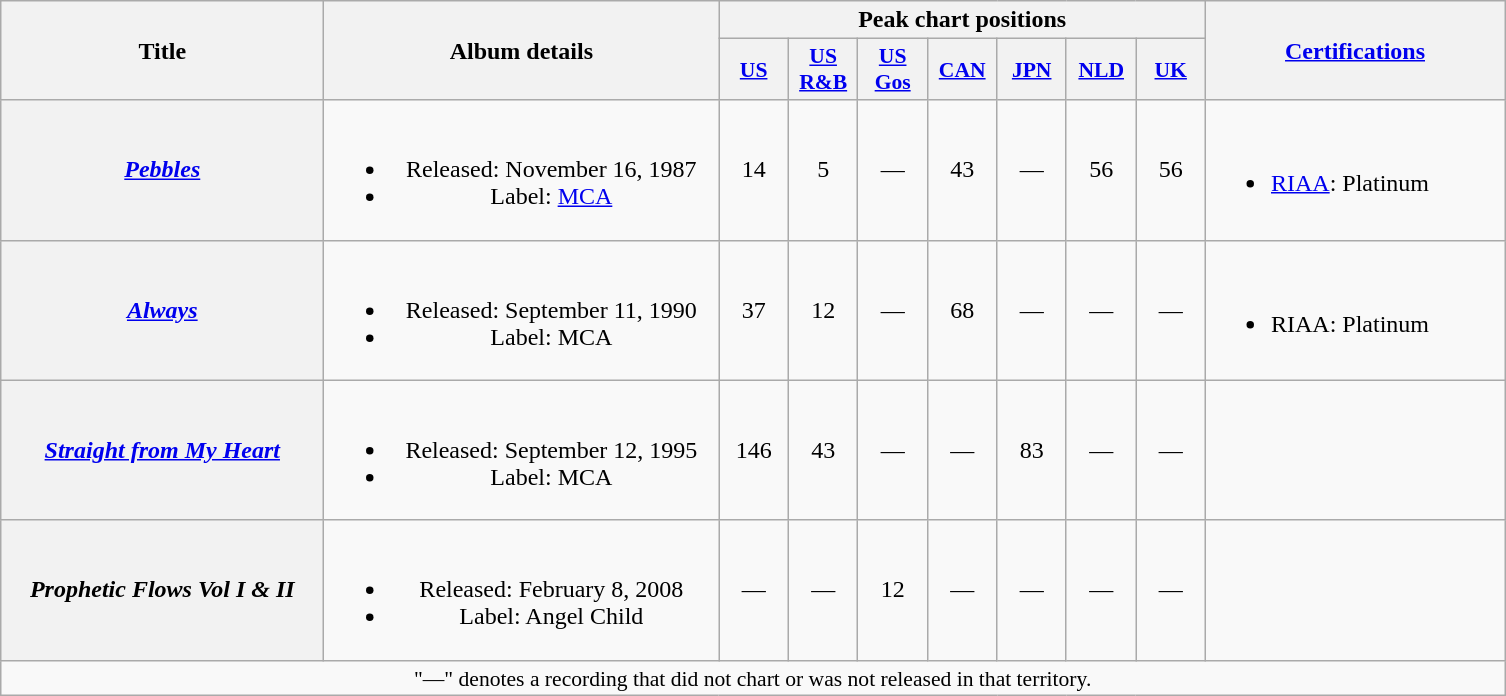<table class="wikitable plainrowheaders" style="text-align:center;">
<tr>
<th scope="col" rowspan="2" style="width:13em;">Title</th>
<th scope="col" rowspan="2" style="width:16em;">Album details</th>
<th scope="col" colspan="7">Peak chart positions</th>
<th scope="col" rowspan="2" style="width:12em;"><a href='#'>Certifications</a></th>
</tr>
<tr>
<th scope="col" style="width:2.75em;font-size:90%;"><a href='#'>US</a><br></th>
<th scope="col" style="width:2.75em;font-size:90%;"><a href='#'>US<br>R&B</a><br></th>
<th scope="col" style="width:2.75em;font-size:90%;"><a href='#'>US<br>Gos</a><br></th>
<th scope="col" style="width:2.75em;font-size:90%;"><a href='#'>CAN</a><br></th>
<th scope="col" style="width:2.75em;font-size:90%;"><a href='#'>JPN</a><br></th>
<th scope="col" style="width:2.75em;font-size:90%;"><a href='#'>NLD</a><br></th>
<th scope="col" style="width:2.75em;font-size:90%;"><a href='#'>UK</a><br></th>
</tr>
<tr>
<th scope="row"><em><a href='#'>Pebbles</a></em></th>
<td><br><ul><li>Released: November 16, 1987</li><li>Label: <a href='#'>MCA</a></li></ul></td>
<td>14</td>
<td>5</td>
<td>—</td>
<td>43</td>
<td>—</td>
<td>56</td>
<td>56</td>
<td align="left"><br><ul><li><a href='#'>RIAA</a>: Platinum</li></ul></td>
</tr>
<tr>
<th scope="row"><em><a href='#'>Always</a></em></th>
<td><br><ul><li>Released: September 11, 1990</li><li>Label: MCA</li></ul></td>
<td>37</td>
<td>12</td>
<td>—</td>
<td>68</td>
<td>—</td>
<td>—</td>
<td>—</td>
<td align="left"><br><ul><li>RIAA: Platinum</li></ul></td>
</tr>
<tr>
<th scope="row"><em><a href='#'>Straight from My Heart</a></em></th>
<td><br><ul><li>Released: September 12, 1995</li><li>Label: MCA</li></ul></td>
<td>146</td>
<td>43</td>
<td>—</td>
<td>—</td>
<td>83</td>
<td>—</td>
<td>—</td>
<td></td>
</tr>
<tr>
<th scope="row"><em>Prophetic Flows Vol I & II</em></th>
<td><br><ul><li>Released: February 8, 2008</li><li>Label: Angel Child</li></ul></td>
<td>—</td>
<td>—</td>
<td>12</td>
<td>—</td>
<td>—</td>
<td>—</td>
<td>—</td>
<td></td>
</tr>
<tr>
<td colspan="15" style="font-size:90%">"—" denotes a recording that did not chart or was not released in that territory.</td>
</tr>
</table>
